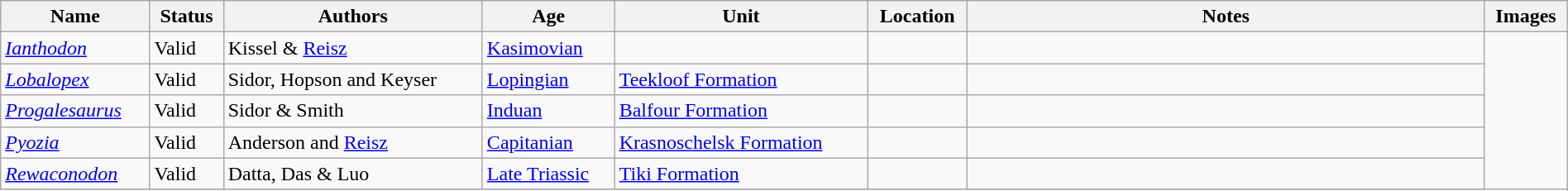<table class="wikitable sortable" align="center" width="100%">
<tr>
<th>Name</th>
<th>Status</th>
<th>Authors</th>
<th>Age</th>
<th>Unit</th>
<th>Location</th>
<th width="33%" class="unsortable">Notes</th>
<th class="unsortable">Images</th>
</tr>
<tr>
<td><em><a href='#'>Ianthodon</a></em></td>
<td>Valid</td>
<td>Kissel & <a href='#'>Reisz</a></td>
<td><a href='#'>Kasimovian</a></td>
<td></td>
<td></td>
<td></td>
<td rowspan="99"></td>
</tr>
<tr>
<td><em><a href='#'>Lobalopex</a></em></td>
<td>Valid</td>
<td>Sidor, Hopson and Keyser</td>
<td><a href='#'>Lopingian</a></td>
<td><a href='#'>Teekloof Formation</a></td>
<td></td>
<td></td>
</tr>
<tr>
<td><em><a href='#'>Progalesaurus</a></em></td>
<td>Valid</td>
<td>Sidor & Smith</td>
<td><a href='#'>Induan</a></td>
<td><a href='#'>Balfour Formation</a></td>
<td></td>
<td></td>
</tr>
<tr>
<td><em><a href='#'>Pyozia</a></em> </td>
<td>Valid</td>
<td>Anderson and <a href='#'>Reisz</a></td>
<td><a href='#'>Capitanian</a></td>
<td><a href='#'>Krasnoschelsk Formation</a></td>
<td></td>
<td></td>
</tr>
<tr>
<td><em><a href='#'>Rewaconodon</a></em></td>
<td>Valid</td>
<td>Datta, Das & Luo</td>
<td><a href='#'>Late Triassic</a></td>
<td><a href='#'>Tiki Formation</a></td>
<td></td>
<td></td>
</tr>
<tr>
</tr>
</table>
